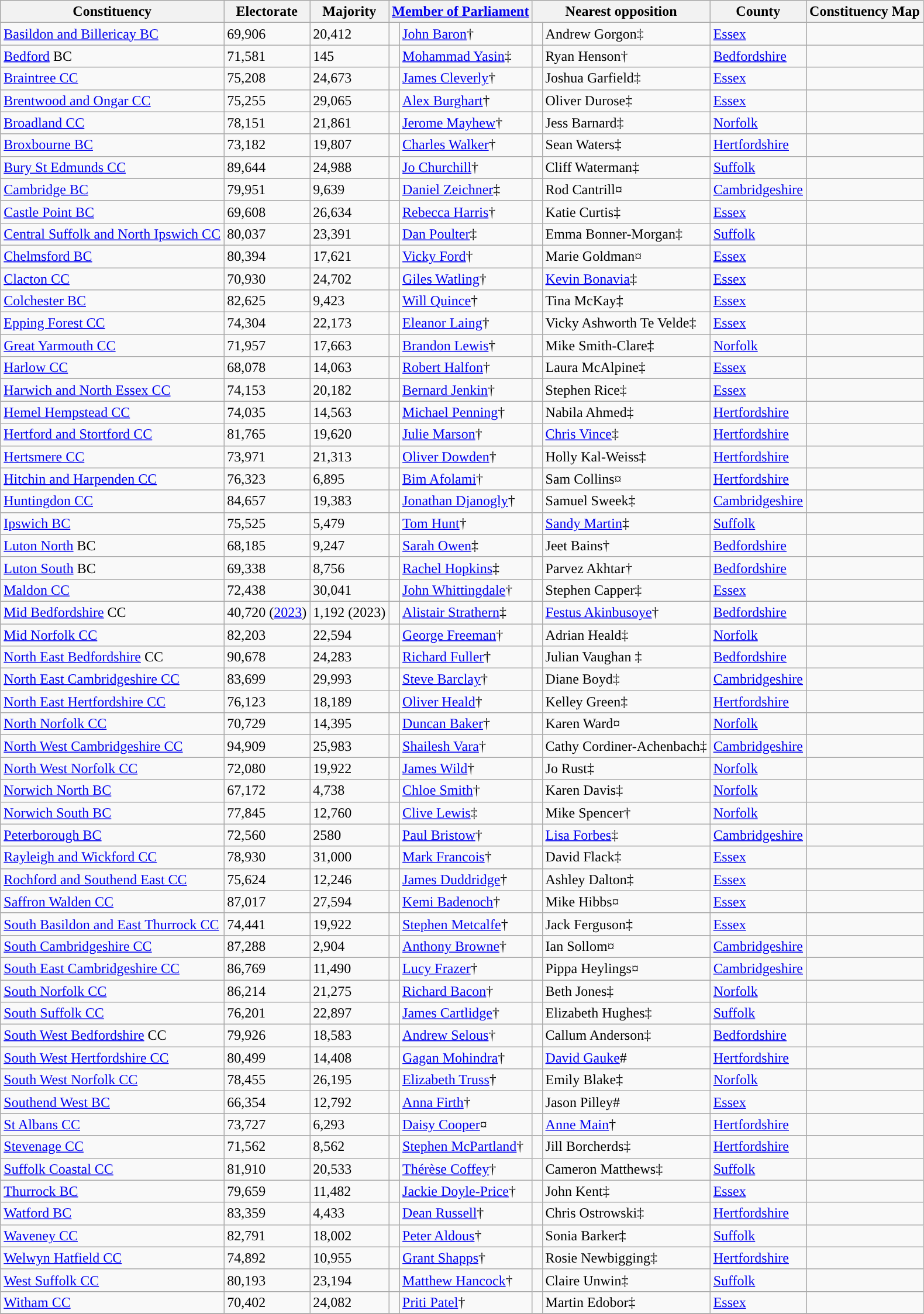<table class="wikitable sortable">
<tr>
<th rowspan="1">Constituency </th>
<th rowspan="1">Electorate</th>
<th rowspan="1">Majority</th>
<th colspan="2" class="unsortable"><a href='#'>Member of Parliament</a></th>
<th colspan="2" class="unsortable">Nearest opposition</th>
<th rowspan="1">County</th>
<th rowspan="1" class="unsortable">Constituency Map</th>
</tr>
<tr>
<td><a href='#'>Basildon and Billericay BC</a></td>
<td>69,906</td>
<td>20,412</td>
<td style="color:inherit;background:"> </td>
<td><a href='#'>John Baron</a>†</td>
<td style="color:inherit;background:"> </td>
<td>Andrew Gorgon‡</td>
<td><a href='#'>Essex</a></td>
<td></td>
</tr>
<tr>
<td><a href='#'>Bedford</a> BC</td>
<td>71,581</td>
<td>145</td>
<td style="color:inherit;background:"> </td>
<td><a href='#'>Mohammad Yasin</a>‡</td>
<td style="color:inherit;background:"> </td>
<td>Ryan Henson†</td>
<td><a href='#'>Bedfordshire</a></td>
<td></td>
</tr>
<tr>
<td><a href='#'>Braintree CC</a></td>
<td>75,208</td>
<td>24,673</td>
<td style="color:inherit;background:"> </td>
<td><a href='#'>James Cleverly</a>†</td>
<td style="color:inherit;background:"> </td>
<td>Joshua Garfield‡</td>
<td><a href='#'>Essex</a></td>
<td></td>
</tr>
<tr>
<td><a href='#'>Brentwood and Ongar CC</a></td>
<td>75,255</td>
<td>29,065</td>
<td style="color:inherit;background:"> </td>
<td><a href='#'>Alex Burghart</a>†</td>
<td style="color:inherit;background:"> </td>
<td>Oliver Durose‡</td>
<td><a href='#'>Essex</a></td>
<td></td>
</tr>
<tr>
<td><a href='#'>Broadland CC</a></td>
<td>78,151</td>
<td>21,861</td>
<td style="color:inherit;background:"> </td>
<td><a href='#'>Jerome Mayhew</a>†</td>
<td style="color:inherit;background:"> </td>
<td>Jess Barnard‡</td>
<td><a href='#'>Norfolk</a></td>
<td></td>
</tr>
<tr>
<td><a href='#'>Broxbourne BC</a></td>
<td>73,182</td>
<td>19,807</td>
<td style="color:inherit;background:"> </td>
<td><a href='#'>Charles Walker</a>†</td>
<td style="color:inherit;background:"> </td>
<td>Sean Waters‡</td>
<td><a href='#'>Hertfordshire</a></td>
<td></td>
</tr>
<tr>
<td><a href='#'>Bury St Edmunds CC</a></td>
<td>89,644</td>
<td>24,988</td>
<td style="color:inherit;background:"> </td>
<td><a href='#'>Jo Churchill</a>†</td>
<td style="color:inherit;background:"> </td>
<td>Cliff Waterman‡</td>
<td><a href='#'>Suffolk</a></td>
<td></td>
</tr>
<tr>
<td><a href='#'>Cambridge BC</a></td>
<td>79,951</td>
<td>9,639</td>
<td style="color:inherit;background:"> </td>
<td><a href='#'>Daniel Zeichner</a>‡</td>
<td style="color:inherit;background:"> </td>
<td>Rod Cantrill¤</td>
<td><a href='#'>Cambridgeshire</a></td>
<td></td>
</tr>
<tr>
<td><a href='#'>Castle Point BC</a></td>
<td>69,608</td>
<td>26,634</td>
<td style="color:inherit;background:"> </td>
<td><a href='#'>Rebecca Harris</a>†</td>
<td style="color:inherit;background:"> </td>
<td>Katie Curtis‡</td>
<td><a href='#'>Essex</a></td>
<td></td>
</tr>
<tr>
<td><a href='#'>Central Suffolk and North Ipswich CC</a></td>
<td>80,037</td>
<td>23,391</td>
<td style="color:inherit;background:"> </td>
<td><a href='#'>Dan Poulter</a>‡</td>
<td style="color:inherit;background:"> </td>
<td>Emma Bonner-Morgan‡</td>
<td><a href='#'>Suffolk</a></td>
<td></td>
</tr>
<tr>
<td><a href='#'>Chelmsford BC</a></td>
<td>80,394</td>
<td>17,621</td>
<td style="color:inherit;background:"> </td>
<td><a href='#'>Vicky Ford</a>†</td>
<td style="color:inherit;background:"> </td>
<td>Marie Goldman¤</td>
<td><a href='#'>Essex</a></td>
<td></td>
</tr>
<tr>
<td><a href='#'>Clacton CC</a></td>
<td>70,930</td>
<td>24,702</td>
<td style="color:inherit;background:"> </td>
<td><a href='#'>Giles Watling</a>†</td>
<td style="color:inherit;background:"> </td>
<td><a href='#'>Kevin Bonavia</a>‡</td>
<td><a href='#'>Essex</a></td>
<td></td>
</tr>
<tr>
<td><a href='#'>Colchester BC</a></td>
<td>82,625</td>
<td>9,423</td>
<td style="color:inherit;background:"> </td>
<td><a href='#'>Will Quince</a>†</td>
<td style="color:inherit;background:"> </td>
<td>Tina McKay‡</td>
<td><a href='#'>Essex</a></td>
<td></td>
</tr>
<tr>
<td><a href='#'>Epping Forest CC</a></td>
<td>74,304</td>
<td>22,173</td>
<td style="color:inherit;background:"> </td>
<td><a href='#'>Eleanor Laing</a>†</td>
<td style="color:inherit;background:"> </td>
<td>Vicky Ashworth Te Velde‡</td>
<td><a href='#'>Essex</a></td>
<td></td>
</tr>
<tr>
<td><a href='#'>Great Yarmouth CC</a></td>
<td>71,957</td>
<td>17,663</td>
<td style="color:inherit;background:"> </td>
<td><a href='#'>Brandon Lewis</a>†</td>
<td style="color:inherit;background:"> </td>
<td>Mike Smith-Clare‡</td>
<td><a href='#'>Norfolk</a></td>
<td></td>
</tr>
<tr>
<td><a href='#'>Harlow CC</a></td>
<td>68,078</td>
<td>14,063</td>
<td style="color:inherit;background:"> </td>
<td><a href='#'>Robert Halfon</a>†</td>
<td style="color:inherit;background:"> </td>
<td>Laura McAlpine‡</td>
<td><a href='#'>Essex</a></td>
<td></td>
</tr>
<tr>
<td><a href='#'>Harwich and North Essex CC</a></td>
<td>74,153</td>
<td>20,182</td>
<td style="color:inherit;background:"> </td>
<td><a href='#'>Bernard Jenkin</a>†</td>
<td style="color:inherit;background:"> </td>
<td>Stephen Rice‡</td>
<td><a href='#'>Essex</a></td>
<td></td>
</tr>
<tr>
<td><a href='#'>Hemel Hempstead CC</a></td>
<td>74,035</td>
<td>14,563</td>
<td style="color:inherit;background:"></td>
<td><a href='#'>Michael Penning</a>†</td>
<td style="color:inherit;background:"></td>
<td>Nabila Ahmed‡</td>
<td><a href='#'>Hertfordshire</a></td>
<td></td>
</tr>
<tr>
<td><a href='#'>Hertford and Stortford CC</a></td>
<td>81,765</td>
<td>19,620</td>
<td style="color:inherit;background:"></td>
<td><a href='#'>Julie Marson</a>†</td>
<td style="color:inherit;background:"></td>
<td><a href='#'>Chris Vince</a>‡</td>
<td><a href='#'>Hertfordshire</a></td>
<td></td>
</tr>
<tr>
<td><a href='#'>Hertsmere CC</a></td>
<td>73,971</td>
<td>21,313</td>
<td style="color:inherit;background:"></td>
<td><a href='#'>Oliver Dowden</a>†</td>
<td style="color:inherit;background:"></td>
<td>Holly Kal-Weiss‡</td>
<td><a href='#'>Hertfordshire</a></td>
<td></td>
</tr>
<tr>
<td><a href='#'>Hitchin and Harpenden CC</a></td>
<td>76,323</td>
<td>6,895</td>
<td style="color:inherit;background:"></td>
<td><a href='#'>Bim Afolami</a>†</td>
<td style="color:inherit;background:"></td>
<td>Sam Collins¤</td>
<td><a href='#'>Hertfordshire</a></td>
<td></td>
</tr>
<tr>
<td><a href='#'>Huntingdon CC</a></td>
<td>84,657</td>
<td>19,383</td>
<td style="color:inherit;background:"> </td>
<td><a href='#'>Jonathan Djanogly</a>†</td>
<td style="color:inherit;background:"> </td>
<td>Samuel Sweek‡</td>
<td><a href='#'>Cambridgeshire</a></td>
<td></td>
</tr>
<tr>
<td><a href='#'>Ipswich BC</a></td>
<td>75,525</td>
<td>5,479</td>
<td style="color:inherit;background:"> </td>
<td><a href='#'>Tom Hunt</a>†</td>
<td style="color:inherit;background:"> </td>
<td><a href='#'>Sandy Martin</a>‡</td>
<td><a href='#'>Suffolk</a></td>
<td></td>
</tr>
<tr>
<td><a href='#'>Luton North</a> BC</td>
<td>68,185</td>
<td>9,247</td>
<td style="color:inherit;background:"> </td>
<td><a href='#'>Sarah Owen</a>‡</td>
<td style="color:inherit;background:"> </td>
<td>Jeet Bains†</td>
<td><a href='#'>Bedfordshire</a></td>
<td></td>
</tr>
<tr>
<td><a href='#'>Luton South</a> BC</td>
<td>69,338</td>
<td>8,756</td>
<td style="color:inherit;background:"> </td>
<td><a href='#'>Rachel Hopkins</a>‡</td>
<td style="color:inherit;background:"> </td>
<td>Parvez Akhtar†</td>
<td><a href='#'>Bedfordshire</a></td>
<td></td>
</tr>
<tr>
<td><a href='#'>Maldon CC</a></td>
<td>72,438</td>
<td>30,041</td>
<td style="color:inherit;background:"> </td>
<td><a href='#'>John Whittingdale</a>†</td>
<td style="color:inherit;background:"> </td>
<td>Stephen Capper‡</td>
<td><a href='#'>Essex</a></td>
<td></td>
</tr>
<tr>
<td><a href='#'>Mid Bedfordshire</a> CC</td>
<td>40,720 (<a href='#'>2023</a>)</td>
<td>1,192 (2023)</td>
<td style="color:inherit;background:"> </td>
<td><a href='#'>Alistair Strathern</a>‡</td>
<td style="color:inherit;background:"> </td>
<td><a href='#'>Festus Akinbusoye</a>†</td>
<td><a href='#'>Bedfordshire</a></td>
<td></td>
</tr>
<tr>
<td><a href='#'>Mid Norfolk CC</a></td>
<td>82,203</td>
<td>22,594</td>
<td style="color:inherit;background:"> </td>
<td><a href='#'>George Freeman</a>†</td>
<td style="color:inherit;background:"> </td>
<td>Adrian Heald‡</td>
<td><a href='#'>Norfolk</a></td>
<td></td>
</tr>
<tr>
<td><a href='#'>North East Bedfordshire</a> CC</td>
<td>90,678</td>
<td>24,283</td>
<td style="color:inherit;background:"> </td>
<td><a href='#'>Richard Fuller</a>†</td>
<td style="color:inherit;background:"> </td>
<td>Julian Vaughan	‡</td>
<td><a href='#'>Bedfordshire</a></td>
<td></td>
</tr>
<tr>
<td><a href='#'>North East Cambridgeshire CC</a></td>
<td>83,699</td>
<td>29,993</td>
<td style="color:inherit;background:"> </td>
<td><a href='#'>Steve Barclay</a>†</td>
<td style="color:inherit;background:"> </td>
<td>Diane Boyd‡</td>
<td><a href='#'>Cambridgeshire</a></td>
<td></td>
</tr>
<tr>
<td><a href='#'>North East Hertfordshire CC</a></td>
<td>76,123</td>
<td>18,189</td>
<td style="color:inherit;background:"></td>
<td><a href='#'>Oliver Heald</a>†</td>
<td style="color:inherit;background:"></td>
<td>Kelley Green‡</td>
<td><a href='#'>Hertfordshire</a></td>
<td></td>
</tr>
<tr>
<td><a href='#'>North Norfolk CC</a></td>
<td>70,729</td>
<td>14,395</td>
<td style="color:inherit;background:"> </td>
<td><a href='#'>Duncan Baker</a>†</td>
<td style="color:inherit;background:"> </td>
<td>Karen Ward¤</td>
<td><a href='#'>Norfolk</a></td>
<td></td>
</tr>
<tr>
<td><a href='#'>North West Cambridgeshire CC</a></td>
<td>94,909</td>
<td>25,983</td>
<td style="color:inherit;background:"> </td>
<td><a href='#'>Shailesh Vara</a>†</td>
<td style="color:inherit;background:"> </td>
<td>Cathy Cordiner-Achenbach‡</td>
<td><a href='#'>Cambridgeshire</a></td>
<td></td>
</tr>
<tr>
<td><a href='#'>North West Norfolk CC</a></td>
<td>72,080</td>
<td>19,922</td>
<td style="color:inherit;background:"> </td>
<td><a href='#'>James Wild</a>†</td>
<td style="color:inherit;background:"> </td>
<td>Jo Rust‡</td>
<td><a href='#'>Norfolk</a></td>
<td></td>
</tr>
<tr>
<td><a href='#'>Norwich North BC</a></td>
<td>67,172</td>
<td>4,738</td>
<td style="color:inherit;background:"> </td>
<td><a href='#'>Chloe Smith</a>†</td>
<td style="color:inherit;background:"> </td>
<td>Karen Davis‡</td>
<td><a href='#'>Norfolk</a></td>
<td></td>
</tr>
<tr>
<td><a href='#'>Norwich South BC</a></td>
<td>77,845</td>
<td>12,760</td>
<td style="color:inherit;background:"> </td>
<td><a href='#'>Clive Lewis</a>‡</td>
<td style="color:inherit;background:"> </td>
<td>Mike Spencer†</td>
<td><a href='#'>Norfolk</a></td>
<td></td>
</tr>
<tr>
<td><a href='#'>Peterborough BC</a></td>
<td>72,560</td>
<td>2580</td>
<td style="color:inherit;background:"> </td>
<td><a href='#'>Paul Bristow</a>†</td>
<td style="color:inherit;background:"> </td>
<td><a href='#'>Lisa Forbes</a>‡</td>
<td><a href='#'>Cambridgeshire</a></td>
<td></td>
</tr>
<tr>
<td><a href='#'>Rayleigh and Wickford CC</a></td>
<td>78,930</td>
<td>31,000</td>
<td style="color:inherit;background:"> </td>
<td><a href='#'>Mark Francois</a>†</td>
<td style="color:inherit;background:"> </td>
<td>David Flack‡</td>
<td><a href='#'>Essex</a></td>
<td></td>
</tr>
<tr>
<td><a href='#'>Rochford and Southend East CC</a></td>
<td>75,624</td>
<td>12,246</td>
<td style="color:inherit;background:"> </td>
<td><a href='#'>James Duddridge</a>†</td>
<td style="color:inherit;background:"> </td>
<td>Ashley Dalton‡</td>
<td><a href='#'>Essex</a></td>
<td></td>
</tr>
<tr>
<td><a href='#'>Saffron Walden CC</a></td>
<td>87,017</td>
<td>27,594</td>
<td style="color:inherit;background:"> </td>
<td><a href='#'>Kemi Badenoch</a>†</td>
<td style="color:inherit;background:"> </td>
<td>Mike Hibbs¤</td>
<td><a href='#'>Essex</a></td>
<td></td>
</tr>
<tr>
<td><a href='#'>South Basildon and East Thurrock CC</a></td>
<td>74,441</td>
<td>19,922</td>
<td style="color:inherit;background:"> </td>
<td><a href='#'>Stephen Metcalfe</a>†</td>
<td style="color:inherit;background:"> </td>
<td>Jack Ferguson‡</td>
<td><a href='#'>Essex</a></td>
<td></td>
</tr>
<tr>
<td><a href='#'>South Cambridgeshire CC</a></td>
<td>87,288</td>
<td>2,904</td>
<td style="color:inherit;background:"> </td>
<td><a href='#'>Anthony Browne</a>†</td>
<td style="color:inherit;background:"> </td>
<td>Ian Sollom¤</td>
<td><a href='#'>Cambridgeshire</a></td>
<td></td>
</tr>
<tr>
<td><a href='#'>South East Cambridgeshire CC</a></td>
<td>86,769</td>
<td>11,490</td>
<td style="color:inherit;background:"> </td>
<td><a href='#'>Lucy Frazer</a>†</td>
<td style="color:inherit;background:"> </td>
<td>Pippa Heylings¤</td>
<td><a href='#'>Cambridgeshire</a></td>
<td></td>
</tr>
<tr>
<td><a href='#'>South Norfolk CC</a></td>
<td>86,214</td>
<td>21,275</td>
<td style="color:inherit;background:"> </td>
<td><a href='#'>Richard Bacon</a>†</td>
<td style="color:inherit;background:"> </td>
<td>Beth Jones‡</td>
<td><a href='#'>Norfolk</a></td>
<td></td>
</tr>
<tr>
<td><a href='#'>South Suffolk CC</a></td>
<td>76,201</td>
<td>22,897</td>
<td style="color:inherit;background:"> </td>
<td><a href='#'>James Cartlidge</a>†</td>
<td style="color:inherit;background:"> </td>
<td>Elizabeth Hughes‡</td>
<td><a href='#'>Suffolk</a></td>
<td></td>
</tr>
<tr>
<td><a href='#'>South West Bedfordshire</a> CC</td>
<td>79,926</td>
<td>18,583</td>
<td style="color:inherit;background:"> </td>
<td><a href='#'>Andrew Selous</a>†</td>
<td style="color:inherit;background:"> </td>
<td>Callum Anderson‡</td>
<td><a href='#'>Bedfordshire</a></td>
<td></td>
</tr>
<tr>
<td><a href='#'>South West Hertfordshire CC</a></td>
<td>80,499</td>
<td>14,408</td>
<td style="color:inherit;background:"></td>
<td><a href='#'>Gagan Mohindra</a>†</td>
<td style="color:inherit;background:"></td>
<td><a href='#'>David Gauke</a>#</td>
<td><a href='#'>Hertfordshire</a></td>
<td></td>
</tr>
<tr>
<td><a href='#'>South West Norfolk CC</a></td>
<td>78,455</td>
<td>26,195</td>
<td style="color:inherit;background:"> </td>
<td><a href='#'>Elizabeth Truss</a>†</td>
<td style="color:inherit;background:"> </td>
<td>Emily Blake‡</td>
<td><a href='#'>Norfolk</a></td>
<td></td>
</tr>
<tr>
<td><a href='#'>Southend West BC</a></td>
<td>66,354</td>
<td>12,792</td>
<td style="color:inherit;background:"> </td>
<td><a href='#'>Anna Firth</a>†</td>
<td style="color:inherit;background:"> </td>
<td>Jason Pilley#</td>
<td><a href='#'>Essex</a></td>
<td></td>
</tr>
<tr>
<td><a href='#'>St Albans CC</a></td>
<td>73,727</td>
<td>6,293</td>
<td style="color:inherit;background:"></td>
<td><a href='#'>Daisy Cooper</a>¤</td>
<td style="color:inherit;background:"></td>
<td><a href='#'>Anne Main</a>†</td>
<td><a href='#'>Hertfordshire</a></td>
<td></td>
</tr>
<tr>
<td><a href='#'>Stevenage CC</a></td>
<td>71,562</td>
<td>8,562</td>
<td style="color:inherit;background:"></td>
<td><a href='#'>Stephen McPartland</a>†</td>
<td style="color:inherit;background:"></td>
<td>Jill Borcherds‡</td>
<td><a href='#'>Hertfordshire</a></td>
<td></td>
</tr>
<tr>
<td><a href='#'>Suffolk Coastal CC</a></td>
<td>81,910</td>
<td>20,533</td>
<td style="color:inherit;background:"> </td>
<td><a href='#'>Thérèse Coffey</a>†</td>
<td style="color:inherit;background:"> </td>
<td>Cameron Matthews‡</td>
<td><a href='#'>Suffolk</a></td>
<td></td>
</tr>
<tr>
<td><a href='#'>Thurrock BC</a></td>
<td>79,659</td>
<td>11,482</td>
<td style="color:inherit;background:"> </td>
<td><a href='#'>Jackie Doyle-Price</a>†</td>
<td style="color:inherit;background:"> </td>
<td>John Kent‡</td>
<td><a href='#'>Essex</a></td>
<td></td>
</tr>
<tr>
<td><a href='#'>Watford BC</a></td>
<td>83,359</td>
<td>4,433</td>
<td style="color:inherit;background:"></td>
<td><a href='#'>Dean Russell</a>†</td>
<td style="color:inherit;background:"></td>
<td>Chris Ostrowski‡</td>
<td><a href='#'>Hertfordshire</a></td>
<td></td>
</tr>
<tr>
<td><a href='#'>Waveney CC</a></td>
<td>82,791</td>
<td>18,002</td>
<td style="color:inherit;background:"> </td>
<td><a href='#'>Peter Aldous</a>†</td>
<td style="color:inherit;background:"> </td>
<td>Sonia Barker‡</td>
<td><a href='#'>Suffolk</a></td>
<td></td>
</tr>
<tr>
<td><a href='#'>Welwyn Hatfield CC</a></td>
<td>74,892</td>
<td>10,955</td>
<td style="color:inherit;background:"></td>
<td><a href='#'>Grant Shapps</a>†</td>
<td style="color:inherit;background:"></td>
<td>Rosie Newbigging‡</td>
<td><a href='#'>Hertfordshire</a></td>
<td></td>
</tr>
<tr>
<td><a href='#'>West Suffolk CC</a></td>
<td>80,193</td>
<td>23,194</td>
<td style="color:inherit;background:"> </td>
<td><a href='#'>Matthew Hancock</a>†</td>
<td style="color:inherit;background:"> </td>
<td>Claire Unwin‡</td>
<td><a href='#'>Suffolk</a></td>
<td></td>
</tr>
<tr>
<td><a href='#'>Witham CC</a></td>
<td>70,402</td>
<td>24,082</td>
<td style="color:inherit;background:"> </td>
<td><a href='#'>Priti Patel</a>†</td>
<td style="color:inherit;background:"> </td>
<td>Martin Edobor‡</td>
<td><a href='#'>Essex</a></td>
<td></td>
</tr>
<tr>
</tr>
</table>
